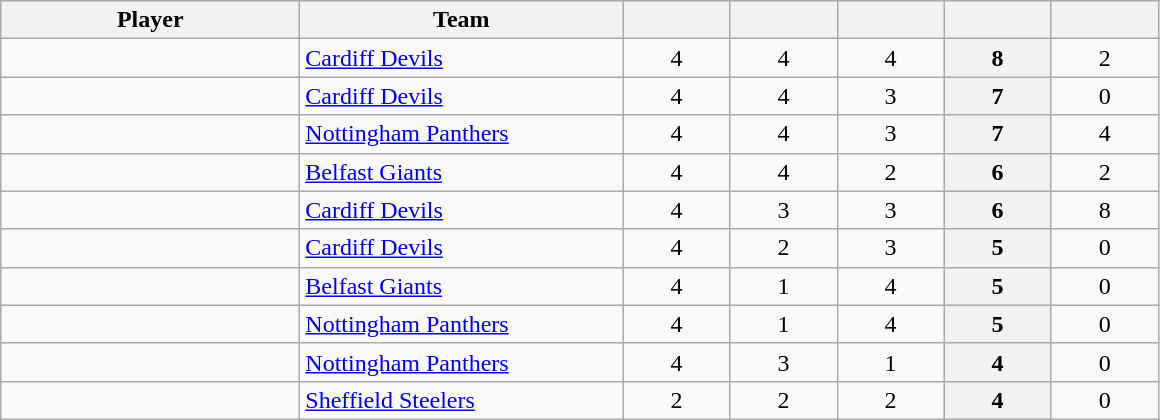<table class="wikitable sortable" style="text-align: center">
<tr>
<th style="width: 12em;">Player</th>
<th style="width: 13em;">Team</th>
<th style="width: 4em;"></th>
<th style="width: 4em;"></th>
<th style="width: 4em;"></th>
<th style="width: 4em;"></th>
<th style="width: 4em;"></th>
</tr>
<tr>
<td style="text-align:left;"></td>
<td style="text-align:left;"><a href='#'>Cardiff Devils</a></td>
<td>4</td>
<td>4</td>
<td>4</td>
<th>8</th>
<td>2</td>
</tr>
<tr>
<td style="text-align:left;"></td>
<td style="text-align:left;"><a href='#'>Cardiff Devils</a></td>
<td>4</td>
<td>4</td>
<td>3</td>
<th>7</th>
<td>0</td>
</tr>
<tr>
<td style="text-align:left;"></td>
<td style="text-align:left;"><a href='#'>Nottingham Panthers</a></td>
<td>4</td>
<td>4</td>
<td>3</td>
<th>7</th>
<td>4</td>
</tr>
<tr>
<td style="text-align:left;"></td>
<td style="text-align:left;"><a href='#'>Belfast Giants</a></td>
<td>4</td>
<td>4</td>
<td>2</td>
<th>6</th>
<td>2</td>
</tr>
<tr>
<td style="text-align:left;"></td>
<td style="text-align:left;"><a href='#'>Cardiff Devils</a></td>
<td>4</td>
<td>3</td>
<td>3</td>
<th>6</th>
<td>8</td>
</tr>
<tr>
<td style="text-align:left;"></td>
<td style="text-align:left;"><a href='#'>Cardiff Devils</a></td>
<td>4</td>
<td>2</td>
<td>3</td>
<th>5</th>
<td>0</td>
</tr>
<tr>
<td style="text-align:left;"></td>
<td style="text-align:left;"><a href='#'>Belfast Giants</a></td>
<td>4</td>
<td>1</td>
<td>4</td>
<th>5</th>
<td>0</td>
</tr>
<tr>
<td style="text-align:left;"></td>
<td style="text-align:left;"><a href='#'>Nottingham Panthers</a></td>
<td>4</td>
<td>1</td>
<td>4</td>
<th>5</th>
<td>0</td>
</tr>
<tr>
<td style="text-align:left;"></td>
<td style="text-align:left;"><a href='#'>Nottingham Panthers</a></td>
<td>4</td>
<td>3</td>
<td>1</td>
<th>4</th>
<td>0</td>
</tr>
<tr>
<td style="text-align:left;"></td>
<td style="text-align:left;"><a href='#'>Sheffield Steelers</a></td>
<td>2</td>
<td>2</td>
<td>2</td>
<th>4</th>
<td>0</td>
</tr>
</table>
